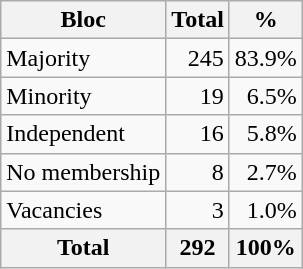<table class=wikitable style="text-align:right;">
<tr>
<th>Bloc</th>
<th>Total</th>
<th>%</th>
</tr>
<tr>
<td align=left>Majority</td>
<td>245</td>
<td>83.9%</td>
</tr>
<tr>
<td align=left>Minority</td>
<td>19</td>
<td>6.5%</td>
</tr>
<tr>
<td align=left>Independent</td>
<td>16</td>
<td>5.8%</td>
</tr>
<tr>
<td align=left>No membership</td>
<td>8</td>
<td>2.7%</td>
</tr>
<tr>
<td align=left>Vacancies</td>
<td>3</td>
<td>1.0%</td>
</tr>
<tr>
<th>Total</th>
<th>292</th>
<th>100%</th>
</tr>
</table>
